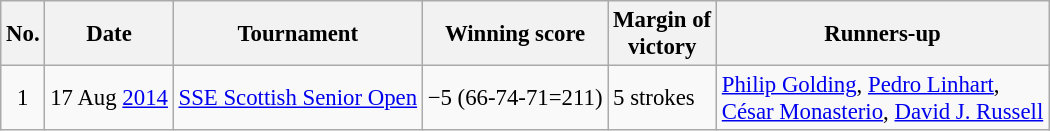<table class="wikitable" style="font-size:95%;">
<tr>
<th>No.</th>
<th>Date</th>
<th>Tournament</th>
<th>Winning score</th>
<th>Margin of<br>victory</th>
<th>Runners-up</th>
</tr>
<tr>
<td align=center>1</td>
<td>17 Aug <a href='#'>2014</a></td>
<td><a href='#'>SSE Scottish Senior Open</a></td>
<td>−5 (66-74-71=211)</td>
<td>5 strokes</td>
<td> <a href='#'>Philip Golding</a>,  <a href='#'>Pedro Linhart</a>,<br> <a href='#'>César Monasterio</a>,  <a href='#'>David J. Russell</a></td>
</tr>
</table>
